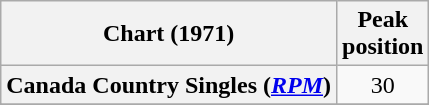<table class="wikitable sortable plainrowheaders" style="text-align:center">
<tr>
<th scope="col">Chart (1971)</th>
<th scope="col">Peak<br> position</th>
</tr>
<tr>
<th scope="row">Canada Country Singles (<em><a href='#'>RPM</a></em>)</th>
<td align="center">30</td>
</tr>
<tr>
</tr>
<tr>
</tr>
</table>
